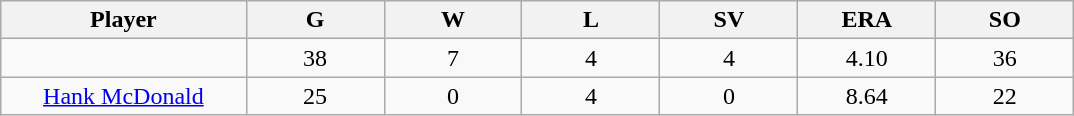<table class="wikitable sortable">
<tr>
<th bgcolor="#DDDDFF" width="16%">Player</th>
<th bgcolor="#DDDDFF" width="9%">G</th>
<th bgcolor="#DDDDFF" width="9%">W</th>
<th bgcolor="#DDDDFF" width="9%">L</th>
<th bgcolor="#DDDDFF" width="9%">SV</th>
<th bgcolor="#DDDDFF" width="9%">ERA</th>
<th bgcolor="#DDDDFF" width="9%">SO</th>
</tr>
<tr align="center">
<td></td>
<td>38</td>
<td>7</td>
<td>4</td>
<td>4</td>
<td>4.10</td>
<td>36</td>
</tr>
<tr align="center">
<td><a href='#'>Hank McDonald</a></td>
<td>25</td>
<td>0</td>
<td>4</td>
<td>0</td>
<td>8.64</td>
<td>22</td>
</tr>
</table>
